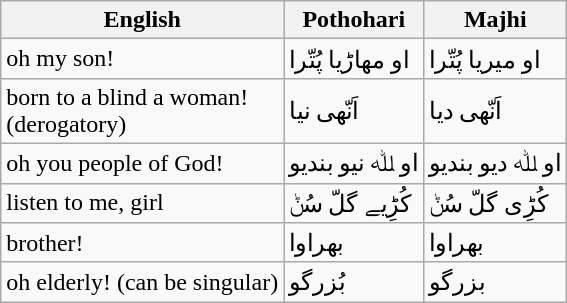<table class="wikitable">
<tr>
<th>English</th>
<th>Pothohari</th>
<th>Majhi</th>
</tr>
<tr>
<td>oh my son!</td>
<td>او مھاڑیا پُتّرا</td>
<td>او میریا پُتّرا</td>
</tr>
<tr>
<td>born to a blind a woman!<br>(derogatory)</td>
<td>اَنّھی نیا</td>
<td>اَنّھی دیا</td>
</tr>
<tr>
<td>oh you people of God!</td>
<td>او ﷲ نیو بندیو</td>
<td>او ﷲ دیو بندیو</td>
</tr>
<tr>
<td>listen to me, girl</td>
<td>کُڑِیے گلّ سُݨ</td>
<td>کُڑِی گلّ سُݨ</td>
</tr>
<tr>
<td>brother!</td>
<td>بھراوا</td>
<td>بھراوا</td>
</tr>
<tr>
<td>oh elderly! (can be singular)</td>
<td>بُزرگو</td>
<td>بزرگو</td>
</tr>
</table>
